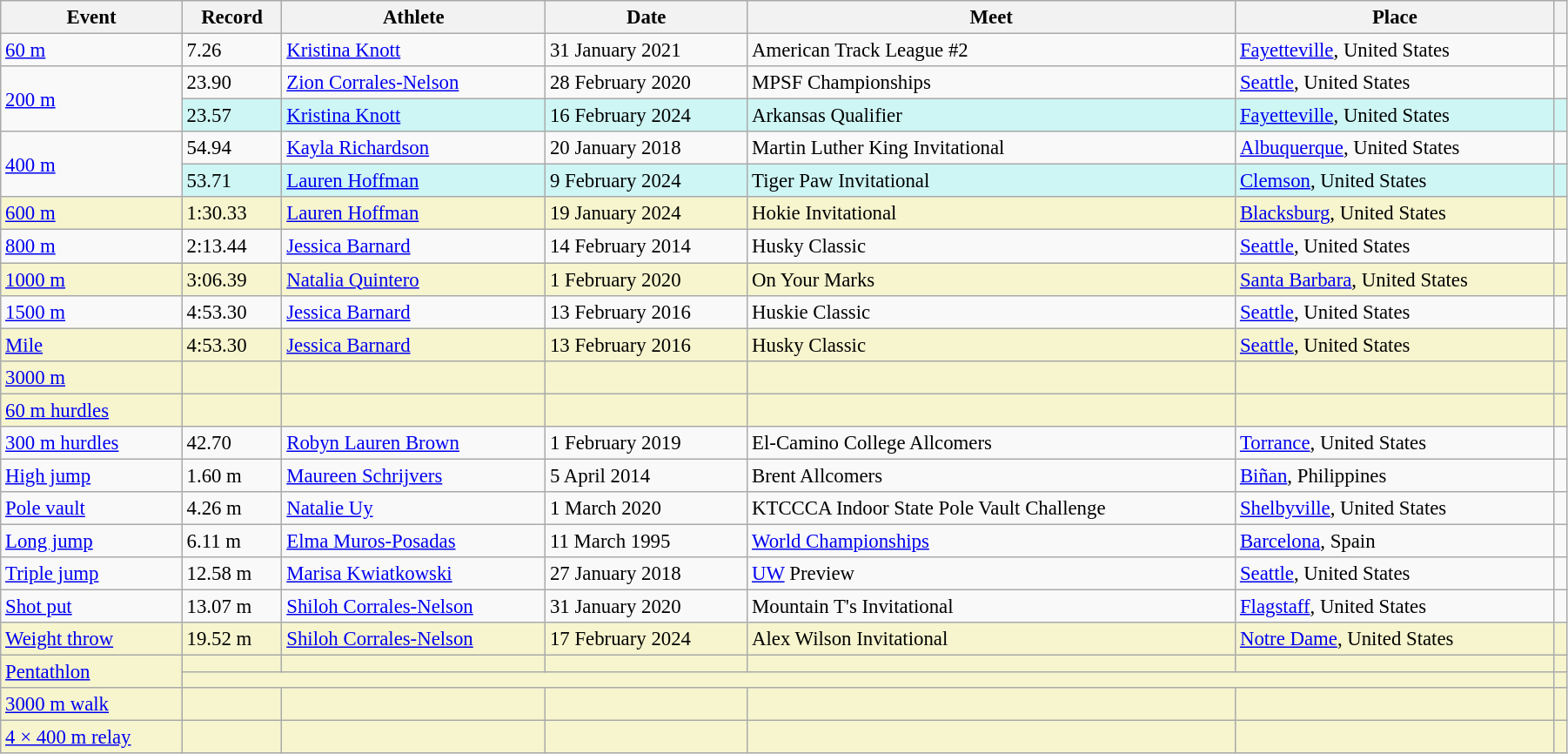<table class="wikitable" style="font-size:95%; width: 95%;">
<tr>
<th>Event</th>
<th>Record</th>
<th>Athlete</th>
<th>Date</th>
<th>Meet</th>
<th>Place</th>
<th></th>
</tr>
<tr>
<td><a href='#'>60 m</a></td>
<td>7.26</td>
<td><a href='#'>Kristina Knott</a></td>
<td>31 January 2021</td>
<td>American Track League #2</td>
<td><a href='#'>Fayetteville</a>, United States</td>
<td></td>
</tr>
<tr>
<td rowspan=2><a href='#'>200 m</a></td>
<td>23.90</td>
<td><a href='#'>Zion Corrales-Nelson</a></td>
<td>28 February 2020</td>
<td>MPSF Championships</td>
<td><a href='#'>Seattle</a>, United States</td>
<td></td>
</tr>
<tr bgcolor=#CEF6F5>
<td>23.57</td>
<td><a href='#'>Kristina Knott</a></td>
<td>16 February 2024</td>
<td>Arkansas Qualifier</td>
<td><a href='#'>Fayetteville</a>, United States</td>
<td></td>
</tr>
<tr>
<td rowspan=2><a href='#'>400 m</a></td>
<td>54.94 </td>
<td><a href='#'>Kayla Richardson</a></td>
<td>20 January 2018</td>
<td>Martin Luther King Invitational</td>
<td><a href='#'>Albuquerque</a>, United States</td>
<td></td>
</tr>
<tr bgcolor=#CEF6F5>
<td>53.71</td>
<td><a href='#'>Lauren Hoffman</a></td>
<td>9 February 2024</td>
<td>Tiger Paw Invitational</td>
<td><a href='#'>Clemson</a>, United States</td>
<td></td>
</tr>
<tr style="background:#f6F5CE;">
<td><a href='#'>600 m</a></td>
<td>1:30.33</td>
<td><a href='#'>Lauren Hoffman</a></td>
<td>19 January 2024</td>
<td>Hokie Invitational</td>
<td><a href='#'>Blacksburg</a>, United States</td>
<td></td>
</tr>
<tr>
<td><a href='#'>800 m</a></td>
<td>2:13.44 </td>
<td><a href='#'>Jessica Barnard</a></td>
<td>14 February 2014</td>
<td>Husky Classic</td>
<td><a href='#'>Seattle</a>, United States</td>
<td></td>
</tr>
<tr style="background:#f6F5CE;">
<td><a href='#'>1000 m</a></td>
<td>3:06.39</td>
<td><a href='#'>Natalia Quintero</a></td>
<td>1 February 2020</td>
<td>On Your Marks</td>
<td><a href='#'>Santa Barbara</a>, United States</td>
<td></td>
</tr>
<tr>
<td><a href='#'>1500 m</a></td>
<td>4:53.30 </td>
<td><a href='#'>Jessica Barnard</a></td>
<td>13 February 2016</td>
<td>Huskie Classic</td>
<td><a href='#'>Seattle</a>, United States</td>
<td></td>
</tr>
<tr style="background:#f6F5CE;">
<td><a href='#'>Mile</a></td>
<td>4:53.30 </td>
<td><a href='#'>Jessica Barnard</a></td>
<td>13 February 2016</td>
<td>Husky Classic</td>
<td><a href='#'>Seattle</a>, United States</td>
<td></td>
</tr>
<tr style="background:#f6F5CE;">
<td><a href='#'>3000 m</a></td>
<td></td>
<td></td>
<td></td>
<td></td>
<td></td>
<td></td>
</tr>
<tr style="background:#f6F5CE;">
<td><a href='#'>60 m hurdles</a></td>
<td></td>
<td></td>
<td></td>
<td></td>
<td></td>
<td></td>
</tr>
<tr>
<td><a href='#'>300 m hurdles</a></td>
<td>42.70</td>
<td><a href='#'>Robyn Lauren Brown</a></td>
<td>1 February 2019</td>
<td>El-Camino College Allcomers</td>
<td><a href='#'>Torrance</a>, United States</td>
<td></td>
</tr>
<tr>
<td><a href='#'>High jump</a></td>
<td>1.60 m</td>
<td><a href='#'>Maureen Schrijvers</a></td>
<td>5 April 2014</td>
<td>Brent Allcomers</td>
<td><a href='#'>Biñan</a>, Philippines</td>
<td></td>
</tr>
<tr>
<td><a href='#'>Pole vault</a></td>
<td>4.26 m</td>
<td><a href='#'>Natalie Uy</a></td>
<td>1 March 2020</td>
<td>KTCCCA Indoor State Pole Vault Challenge</td>
<td><a href='#'>Shelbyville</a>, United States</td>
<td></td>
</tr>
<tr>
<td><a href='#'>Long jump</a></td>
<td>6.11 m</td>
<td><a href='#'>Elma Muros-Posadas</a></td>
<td>11 March 1995</td>
<td><a href='#'>World Championships</a></td>
<td><a href='#'>Barcelona</a>, Spain</td>
<td></td>
</tr>
<tr>
<td><a href='#'>Triple jump</a></td>
<td>12.58 m</td>
<td><a href='#'>Marisa Kwiatkowski</a></td>
<td>27 January 2018</td>
<td><a href='#'>UW</a> Preview</td>
<td><a href='#'>Seattle</a>, United States</td>
<td></td>
</tr>
<tr>
<td><a href='#'>Shot put</a></td>
<td>13.07 m </td>
<td><a href='#'>Shiloh Corrales-Nelson</a></td>
<td>31 January 2020</td>
<td>Mountain T's Invitational</td>
<td><a href='#'>Flagstaff</a>, United States</td>
<td></td>
</tr>
<tr style="background:#f6F5CE;">
<td><a href='#'>Weight throw</a></td>
<td>19.52 m</td>
<td><a href='#'>Shiloh Corrales-Nelson</a></td>
<td>17 February 2024</td>
<td>Alex Wilson Invitational</td>
<td><a href='#'>Notre Dame</a>, United States</td>
<td></td>
</tr>
<tr style="background:#f6F5CE;">
<td rowspan=2><a href='#'>Pentathlon</a></td>
<td></td>
<td></td>
<td></td>
<td></td>
<td></td>
<td></td>
</tr>
<tr style="background:#f6F5CE;">
<td colspan=5></td>
<td></td>
</tr>
<tr style="background:#f6F5CE;">
<td><a href='#'>3000 m walk</a></td>
<td></td>
<td></td>
<td></td>
<td></td>
<td></td>
<td></td>
</tr>
<tr style="background:#f6F5CE;">
<td><a href='#'>4 × 400 m relay</a></td>
<td></td>
<td></td>
<td></td>
<td></td>
<td></td>
<td></td>
</tr>
</table>
